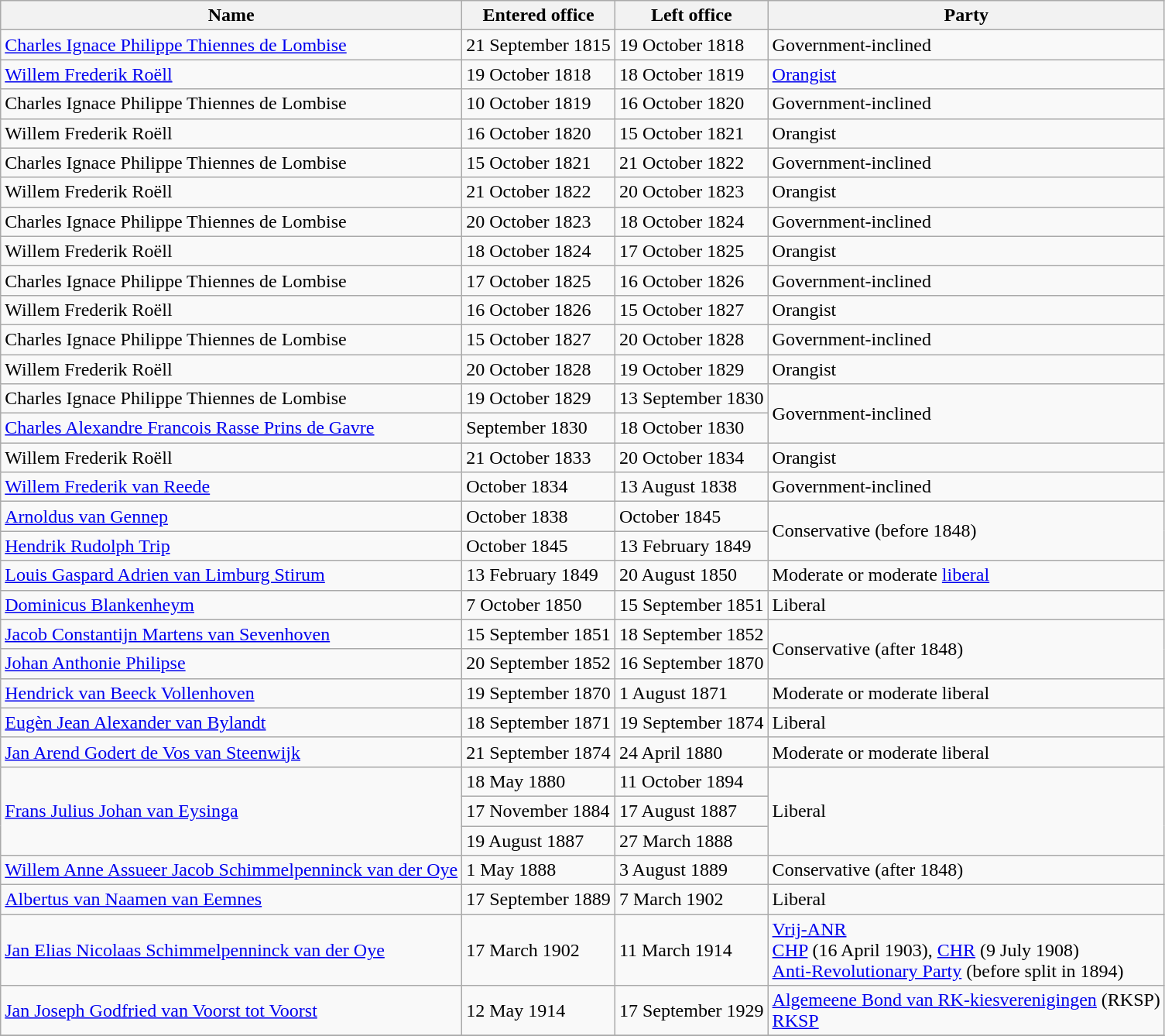<table class="wikitable">
<tr>
<th>Name</th>
<th>Entered office</th>
<th>Left office</th>
<th>Party</th>
</tr>
<tr>
<td><a href='#'>Charles Ignace Philippe Thiennes de Lombise</a></td>
<td>21 September 1815</td>
<td>19 October 1818</td>
<td>Government-inclined</td>
</tr>
<tr>
<td><a href='#'>Willem Frederik Roëll</a></td>
<td>19 October 1818</td>
<td>18 October 1819</td>
<td><a href='#'>Orangist</a></td>
</tr>
<tr>
<td>Charles Ignace Philippe Thiennes de Lombise</td>
<td>10 October 1819</td>
<td>16 October 1820</td>
<td>Government-inclined</td>
</tr>
<tr>
<td>Willem Frederik Roëll</td>
<td>16 October 1820</td>
<td>15 October 1821</td>
<td>Orangist</td>
</tr>
<tr>
<td>Charles Ignace Philippe Thiennes de Lombise</td>
<td>15 October 1821</td>
<td>21 October 1822</td>
<td>Government-inclined</td>
</tr>
<tr>
<td>Willem Frederik Roëll</td>
<td>21 October 1822</td>
<td>20 October 1823</td>
<td>Orangist</td>
</tr>
<tr>
<td>Charles Ignace Philippe Thiennes de Lombise</td>
<td>20 October 1823</td>
<td>18 October 1824</td>
<td>Government-inclined</td>
</tr>
<tr>
<td>Willem Frederik Roëll</td>
<td>18 October 1824</td>
<td>17 October 1825</td>
<td>Orangist</td>
</tr>
<tr>
<td>Charles Ignace Philippe Thiennes de Lombise</td>
<td>17 October 1825</td>
<td>16 October 1826</td>
<td>Government-inclined</td>
</tr>
<tr>
<td>Willem Frederik Roëll</td>
<td>16 October 1826</td>
<td>15 October 1827</td>
<td>Orangist</td>
</tr>
<tr>
<td>Charles Ignace Philippe Thiennes de Lombise</td>
<td>15 October 1827</td>
<td>20 October 1828</td>
<td>Government-inclined</td>
</tr>
<tr>
<td>Willem Frederik Roëll</td>
<td>20 October 1828</td>
<td>19 October 1829</td>
<td>Orangist</td>
</tr>
<tr>
<td>Charles Ignace Philippe Thiennes de Lombise</td>
<td>19 October 1829</td>
<td>13 September 1830</td>
<td rowspan="2">Government-inclined</td>
</tr>
<tr>
<td><a href='#'>Charles Alexandre Francois Rasse Prins de Gavre</a></td>
<td>September 1830</td>
<td>18 October 1830</td>
</tr>
<tr>
<td>Willem Frederik Roëll</td>
<td>21 October 1833</td>
<td>20 October 1834</td>
<td>Orangist</td>
</tr>
<tr>
<td><a href='#'>Willem Frederik van Reede</a></td>
<td>October 1834</td>
<td>13 August 1838</td>
<td>Government-inclined</td>
</tr>
<tr>
<td><a href='#'>Arnoldus van Gennep</a></td>
<td>October 1838</td>
<td>October 1845</td>
<td rowspan="2">Conservative (before 1848)</td>
</tr>
<tr>
<td><a href='#'>Hendrik Rudolph Trip</a></td>
<td>October 1845</td>
<td>13 February 1849</td>
</tr>
<tr>
<td><a href='#'>Louis Gaspard Adrien van Limburg Stirum</a></td>
<td>13 February 1849</td>
<td>20 August 1850</td>
<td>Moderate or moderate <a href='#'>liberal</a></td>
</tr>
<tr>
<td><a href='#'>Dominicus Blankenheym</a></td>
<td>7 October 1850</td>
<td>15 September 1851</td>
<td>Liberal</td>
</tr>
<tr>
<td><a href='#'>Jacob Constantijn Martens van Sevenhoven</a></td>
<td>15 September 1851</td>
<td>18 September 1852</td>
<td rowspan="2">Conservative (after 1848)</td>
</tr>
<tr>
<td><a href='#'>Johan Anthonie Philipse</a></td>
<td>20 September 1852</td>
<td>16 September 1870</td>
</tr>
<tr>
<td><a href='#'>Hendrick van Beeck Vollenhoven</a></td>
<td>19 September 1870</td>
<td>1 August 1871</td>
<td>Moderate or moderate liberal</td>
</tr>
<tr>
<td><a href='#'>Eugèn Jean Alexander van Bylandt</a></td>
<td>18 September 1871</td>
<td>19 September 1874</td>
<td>Liberal</td>
</tr>
<tr>
<td><a href='#'>Jan Arend Godert de Vos van Steenwijk</a></td>
<td>21 September 1874</td>
<td>24 April 1880</td>
<td>Moderate or moderate liberal</td>
</tr>
<tr>
<td rowspan="3"><a href='#'>Frans Julius Johan van Eysinga</a></td>
<td>18 May 1880</td>
<td>11 October 1894</td>
<td rowspan="3">Liberal</td>
</tr>
<tr>
<td>17 November 1884</td>
<td>17 August 1887</td>
</tr>
<tr>
<td>19 August 1887</td>
<td>27 March 1888</td>
</tr>
<tr>
<td><a href='#'>Willem Anne Assueer Jacob Schimmelpenninck van der Oye</a></td>
<td>1 May 1888</td>
<td>3 August 1889</td>
<td>Conservative (after 1848)</td>
</tr>
<tr>
<td><a href='#'>Albertus van Naamen van Eemnes</a></td>
<td>17 September 1889</td>
<td>7 March 1902</td>
<td>Liberal</td>
</tr>
<tr>
<td><a href='#'>Jan Elias Nicolaas Schimmelpenninck van der Oye</a></td>
<td>17 March 1902</td>
<td>11 March 1914</td>
<td><a href='#'>Vrij-ANR</a><br><a href='#'>CHP</a> (16 April 1903), <a href='#'>CHR</a> (9 July 1908)<br><a href='#'>Anti-Revolutionary Party</a> (before split in 1894)</td>
</tr>
<tr>
<td><a href='#'>Jan Joseph Godfried van Voorst tot Voorst</a></td>
<td>12 May 1914</td>
<td>17 September 1929</td>
<td><a href='#'>Algemeene Bond van RK-kiesverenigingen</a> (RKSP)<br><a href='#'>RKSP</a></td>
</tr>
<tr>
</tr>
</table>
